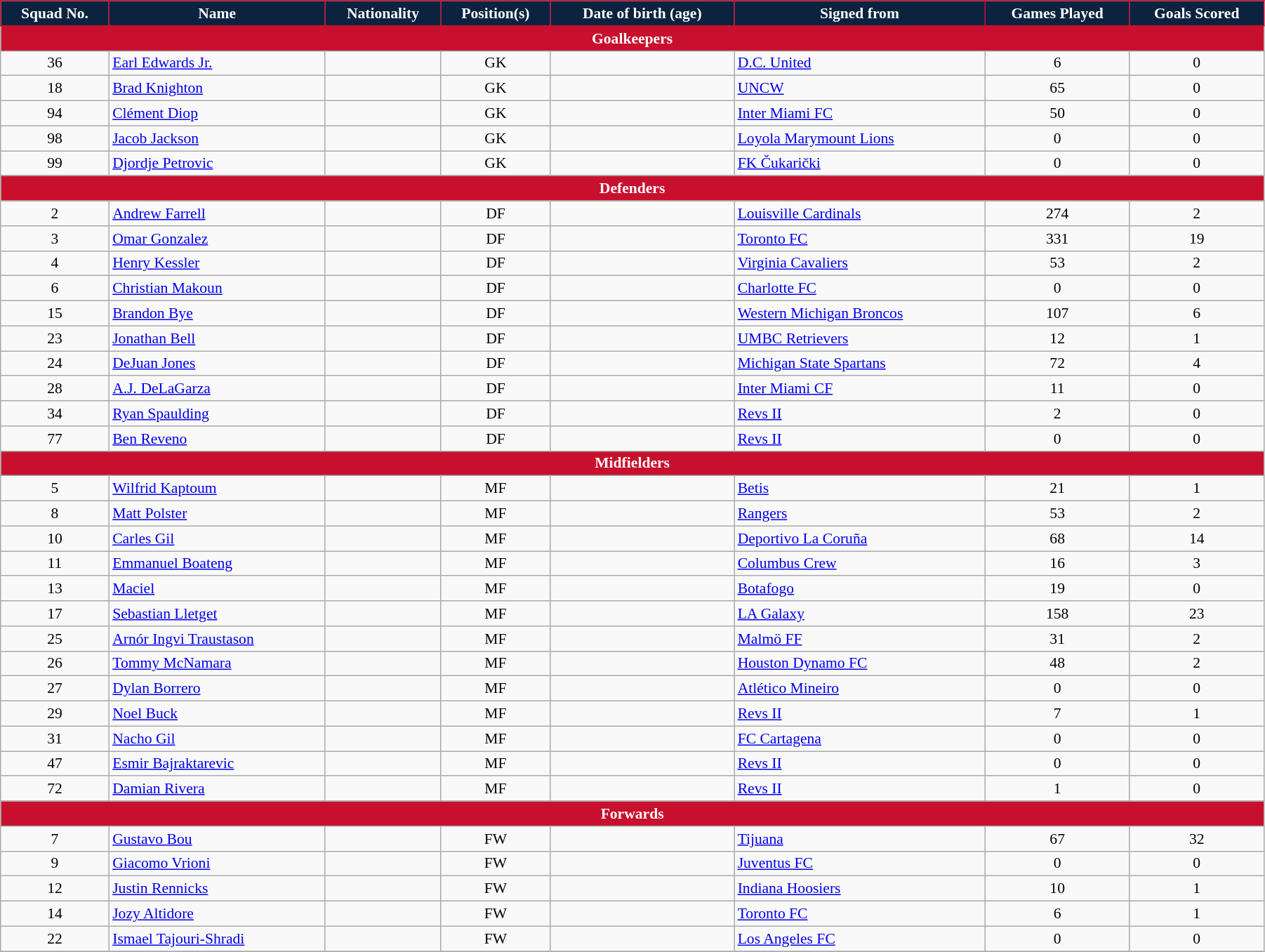<table class="wikitable" style="text-align:center; font-size:90%; width:95%;">
<tr>
<th style="background:#0C2340; color:#fff;  border:1px solid #C8102E; text-align:center;">Squad No.</th>
<th style="background:#0C2340; color:#fff;  border:1px solid #C8102E; text-align:center;">Name</th>
<th style="background:#0C2340; color:#fff;  border:1px solid #C8102E; text-align:center;">Nationality</th>
<th style="background:#0C2340; color:#fff;  border:1px solid #C8102E; text-align:center;">Position(s)</th>
<th style="background:#0C2340; color:#fff;  border:1px solid #C8102E; text-align:center;">Date of birth (age) </th>
<th style="background:#0C2340; color:#fff;  border:1px solid #C8102E; text-align:center;">Signed from</th>
<th style="background:#0C2340; color:#fff;  border:1px solid #C8102E; text-align:center;">Games Played</th>
<th style="background:#0C2340; color:#fff;  border:1px solid #C8102E; text-align:center;">Goals Scored</th>
</tr>
<tr>
<th colspan="8" style="background:#C8102E; color:white; text-align:center;">Goalkeepers</th>
</tr>
<tr>
<td>36</td>
<td align="left"><a href='#'>Earl Edwards Jr.</a></td>
<td></td>
<td>GK</td>
<td></td>
<td align="left"> <a href='#'>D.C. United</a></td>
<td>6</td>
<td>0</td>
</tr>
<tr>
<td>18</td>
<td align="left"><a href='#'>Brad Knighton</a></td>
<td></td>
<td>GK</td>
<td></td>
<td align="left"> <a href='#'>UNCW</a></td>
<td>65</td>
<td>0</td>
</tr>
<tr>
<td>94</td>
<td align="left"><a href='#'>Clément Diop</a></td>
<td></td>
<td>GK</td>
<td></td>
<td align="left"> <a href='#'>Inter Miami FC</a></td>
<td>50</td>
<td>0</td>
</tr>
<tr>
<td>98</td>
<td align="left"><a href='#'>Jacob Jackson</a></td>
<td></td>
<td>GK</td>
<td></td>
<td align="left"> <a href='#'>Loyola Marymount Lions</a></td>
<td>0</td>
<td>0</td>
</tr>
<tr>
<td>99</td>
<td align="left"><a href='#'>Djordje Petrovic</a></td>
<td></td>
<td>GK</td>
<td></td>
<td align="left"> <a href='#'>FK Čukarički</a></td>
<td>0</td>
<td>0</td>
</tr>
<tr>
<th colspan="8" style="background:#C8102E; color:white; text-align:center;">Defenders</th>
</tr>
<tr>
<td>2</td>
<td align="left"><a href='#'>Andrew Farrell</a></td>
<td></td>
<td>DF</td>
<td></td>
<td align="left"> <a href='#'>Louisville Cardinals</a></td>
<td>274</td>
<td>2</td>
</tr>
<tr>
<td>3</td>
<td align="left"><a href='#'>Omar Gonzalez</a></td>
<td></td>
<td>DF</td>
<td></td>
<td align="left"> <a href='#'>Toronto FC</a></td>
<td>331</td>
<td>19</td>
</tr>
<tr>
<td>4</td>
<td align="left"><a href='#'>Henry Kessler</a></td>
<td></td>
<td>DF</td>
<td></td>
<td align="left"> <a href='#'>Virginia Cavaliers</a></td>
<td>53</td>
<td>2</td>
</tr>
<tr>
<td>6</td>
<td align="left"><a href='#'>Christian Makoun</a></td>
<td></td>
<td>DF</td>
<td></td>
<td align="left"> <a href='#'>Charlotte FC</a></td>
<td>0</td>
<td>0</td>
</tr>
<tr>
<td>15</td>
<td align="left"><a href='#'>Brandon Bye</a></td>
<td></td>
<td>DF</td>
<td></td>
<td align="left"> <a href='#'>Western Michigan Broncos</a></td>
<td>107</td>
<td>6</td>
</tr>
<tr>
<td>23</td>
<td align="left"><a href='#'>Jonathan Bell</a></td>
<td></td>
<td>DF</td>
<td></td>
<td align="left"> <a href='#'>UMBC Retrievers</a></td>
<td>12</td>
<td>1</td>
</tr>
<tr>
<td>24</td>
<td align="left"><a href='#'>DeJuan Jones</a></td>
<td></td>
<td>DF</td>
<td></td>
<td align="left"> <a href='#'>Michigan State Spartans</a></td>
<td>72</td>
<td>4</td>
</tr>
<tr>
<td>28</td>
<td align="left"><a href='#'>A.J. DeLaGarza</a></td>
<td></td>
<td>DF</td>
<td></td>
<td align="left"> <a href='#'>Inter Miami CF</a></td>
<td>11</td>
<td>0</td>
</tr>
<tr>
<td>34</td>
<td align="left"><a href='#'>Ryan Spaulding</a></td>
<td></td>
<td>DF</td>
<td></td>
<td align="left"> <a href='#'>Revs II</a></td>
<td>2</td>
<td>0</td>
</tr>
<tr>
<td>77</td>
<td align="left"><a href='#'>Ben Reveno</a></td>
<td></td>
<td>DF</td>
<td></td>
<td align="left"> <a href='#'>Revs II</a></td>
<td>0</td>
<td>0</td>
</tr>
<tr>
<th colspan="8" style="background:#C8102E; color:white; text-align:center;">Midfielders</th>
</tr>
<tr>
<td>5</td>
<td align="left"><a href='#'>Wilfrid Kaptoum</a></td>
<td></td>
<td>MF</td>
<td></td>
<td align="left"> <a href='#'>Betis</a></td>
<td>21</td>
<td>1</td>
</tr>
<tr>
<td>8</td>
<td align="left"><a href='#'>Matt Polster</a></td>
<td></td>
<td>MF</td>
<td></td>
<td align="left"> <a href='#'>Rangers</a></td>
<td>53</td>
<td>2</td>
</tr>
<tr>
<td>10</td>
<td align="left"><a href='#'>Carles Gil</a></td>
<td></td>
<td>MF</td>
<td></td>
<td align="left"> <a href='#'>Deportivo La Coruña</a></td>
<td>68</td>
<td>14</td>
</tr>
<tr>
<td>11</td>
<td align="left"><a href='#'>Emmanuel Boateng</a></td>
<td></td>
<td>MF</td>
<td></td>
<td align="left"> <a href='#'>Columbus Crew</a></td>
<td>16</td>
<td>3</td>
</tr>
<tr>
<td>13</td>
<td align="left"><a href='#'>Maciel</a></td>
<td></td>
<td>MF</td>
<td></td>
<td align="left"> <a href='#'>Botafogo</a></td>
<td>19</td>
<td>0</td>
</tr>
<tr>
<td>17</td>
<td align="left"><a href='#'>Sebastian Lletget</a></td>
<td></td>
<td>MF</td>
<td></td>
<td align="left"> <a href='#'>LA Galaxy</a></td>
<td>158</td>
<td>23</td>
</tr>
<tr>
<td>25</td>
<td align="left"><a href='#'>Arnór Ingvi Traustason</a></td>
<td></td>
<td>MF</td>
<td></td>
<td align="left"> <a href='#'>Malmö FF</a></td>
<td>31</td>
<td>2</td>
</tr>
<tr>
<td>26</td>
<td align="left"><a href='#'>Tommy McNamara</a></td>
<td></td>
<td>MF</td>
<td></td>
<td align="left"> <a href='#'>Houston Dynamo FC</a></td>
<td>48</td>
<td>2</td>
</tr>
<tr>
<td>27</td>
<td align="left"><a href='#'>Dylan Borrero</a></td>
<td></td>
<td>MF</td>
<td></td>
<td align="left"> <a href='#'>Atlético Mineiro</a></td>
<td>0</td>
<td>0</td>
</tr>
<tr>
<td>29</td>
<td align="left"><a href='#'>Noel Buck</a></td>
<td></td>
<td>MF</td>
<td></td>
<td align="left"> <a href='#'>Revs II</a></td>
<td>7</td>
<td>1</td>
</tr>
<tr>
<td>31</td>
<td align="left"><a href='#'>Nacho Gil</a></td>
<td></td>
<td>MF</td>
<td></td>
<td align="left"> <a href='#'>FC Cartagena</a></td>
<td>0</td>
<td>0</td>
</tr>
<tr>
<td>47</td>
<td align="left"><a href='#'>Esmir Bajraktarevic</a></td>
<td></td>
<td>MF</td>
<td></td>
<td align="left"> <a href='#'>Revs II</a></td>
<td>0</td>
<td>0</td>
</tr>
<tr>
<td>72</td>
<td align="left"><a href='#'>Damian Rivera</a></td>
<td></td>
<td>MF</td>
<td></td>
<td align="left"> <a href='#'>Revs II</a></td>
<td>1</td>
<td>0</td>
</tr>
<tr>
<th colspan="8" style="background:#C8102E; color:white; text-align:center;">Forwards</th>
</tr>
<tr>
<td>7</td>
<td align="left"><a href='#'>Gustavo Bou</a></td>
<td></td>
<td>FW</td>
<td></td>
<td align="left"> <a href='#'>Tijuana</a></td>
<td>67</td>
<td>32</td>
</tr>
<tr>
<td>9</td>
<td align="left"><a href='#'>Giacomo Vrioni</a></td>
<td></td>
<td>FW</td>
<td></td>
<td align="left"> <a href='#'>Juventus FC</a></td>
<td>0</td>
<td>0</td>
</tr>
<tr>
<td>12</td>
<td align="left"><a href='#'>Justin Rennicks</a></td>
<td></td>
<td>FW</td>
<td></td>
<td align="left"> <a href='#'>Indiana Hoosiers</a></td>
<td>10</td>
<td>1</td>
</tr>
<tr>
<td>14</td>
<td align="left"><a href='#'>Jozy Altidore</a></td>
<td></td>
<td>FW</td>
<td></td>
<td align="left"> <a href='#'>Toronto FC</a></td>
<td>6</td>
<td>1</td>
</tr>
<tr>
<td>22</td>
<td align="left"><a href='#'>Ismael Tajouri-Shradi</a></td>
<td></td>
<td>FW</td>
<td></td>
<td align="left"> <a href='#'>Los Angeles FC</a></td>
<td>0</td>
<td>0</td>
</tr>
<tr>
</tr>
</table>
